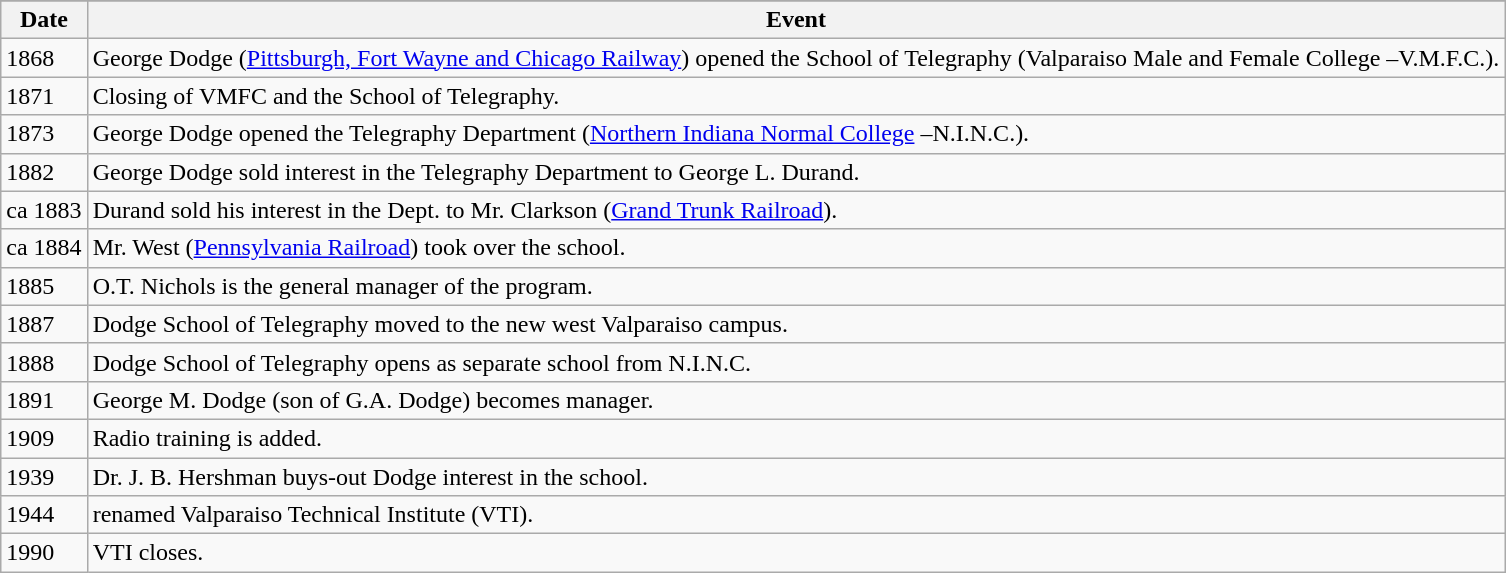<table class="wikitable">
<tr>
</tr>
<tr>
<th>Date</th>
<th>Event</th>
</tr>
<tr>
<td>1868</td>
<td>George Dodge (<a href='#'>Pittsburgh, Fort Wayne and Chicago Railway</a>) opened the School of Telegraphy (Valparaiso Male and Female College –V.M.F.C.).</td>
</tr>
<tr>
<td>1871</td>
<td>Closing of VMFC and the School of Telegraphy.</td>
</tr>
<tr>
<td>1873</td>
<td>George Dodge opened the Telegraphy Department (<a href='#'>Northern Indiana Normal College</a> –N.I.N.C.).</td>
</tr>
<tr>
<td>1882</td>
<td>George Dodge sold interest in the Telegraphy Department to George L. Durand.</td>
</tr>
<tr>
<td>ca 1883</td>
<td>Durand sold his interest in the Dept. to Mr. Clarkson (<a href='#'>Grand Trunk Railroad</a>).</td>
</tr>
<tr>
<td>ca 1884</td>
<td>Mr. West (<a href='#'>Pennsylvania Railroad</a>) took over the school.</td>
</tr>
<tr>
<td>1885</td>
<td>O.T. Nichols is the general manager of the program.</td>
</tr>
<tr>
<td>1887</td>
<td>Dodge School of Telegraphy moved to the new west Valparaiso campus.</td>
</tr>
<tr>
<td>1888</td>
<td>Dodge School of Telegraphy opens as separate school from N.I.N.C.</td>
</tr>
<tr>
<td>1891</td>
<td>George M. Dodge (son of G.A. Dodge) becomes manager.</td>
</tr>
<tr>
<td>1909</td>
<td>Radio training is added.</td>
</tr>
<tr>
<td>1939</td>
<td>Dr. J. B. Hershman buys-out Dodge interest in the school.</td>
</tr>
<tr>
<td>1944</td>
<td>renamed Valparaiso Technical Institute (VTI).</td>
</tr>
<tr>
<td>1990</td>
<td>VTI closes.</td>
</tr>
</table>
